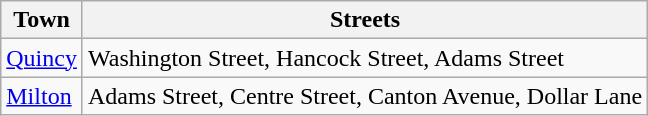<table class=wikitable>
<tr>
<th>Town</th>
<th>Streets</th>
</tr>
<tr>
<td><a href='#'>Quincy</a></td>
<td>Washington Street, Hancock Street, Adams Street</td>
</tr>
<tr>
<td><a href='#'>Milton</a></td>
<td>Adams Street, Centre Street, Canton Avenue, Dollar Lane</td>
</tr>
</table>
